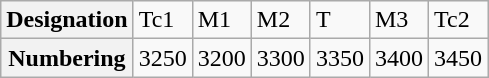<table class="wikitable">
<tr>
<th>Designation</th>
<td>Tc1</td>
<td>M1</td>
<td>M2</td>
<td>T</td>
<td>M3</td>
<td>Tc2</td>
</tr>
<tr>
<th>Numbering</th>
<td>3250</td>
<td>3200</td>
<td>3300</td>
<td>3350</td>
<td>3400</td>
<td>3450</td>
</tr>
</table>
